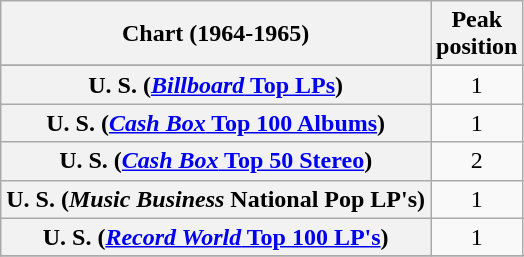<table class="wikitable sortable plainrowheaders" style="text-align:center">
<tr>
<th>Chart (1964-1965)</th>
<th>Peak<br>position</th>
</tr>
<tr>
</tr>
<tr>
</tr>
<tr>
<th scope="row">U. S. (<a href='#'><em>Billboard</em> Top LPs</a>)</th>
<td style="text-align:center;">1</td>
</tr>
<tr>
<th scope="row">U. S. (<a href='#'><em>Cash Box</em> Top 100 Albums</a>)</th>
<td style="text-align:center;">1</td>
</tr>
<tr>
<th scope="row">U. S. (<a href='#'><em>Cash Box</em> Top 50 Stereo</a>)</th>
<td style="text-align:center;">2</td>
</tr>
<tr>
<th scope="row">U. S. (<em>Music Business</em> National Pop LP's)</th>
<td style="text-align:center;">1</td>
</tr>
<tr>
<th scope="row">U. S. (<a href='#'><em>Record World</em> Top 100 LP's</a>)</th>
<td style="text-align:center;">1</td>
</tr>
<tr>
</tr>
</table>
